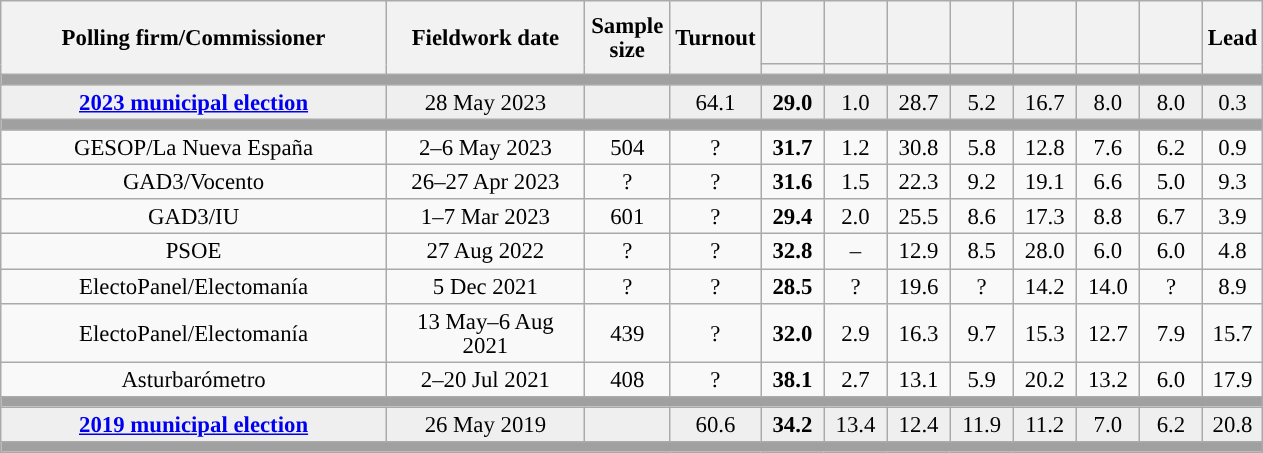<table class="wikitable collapsible collapsed" style="text-align:center; font-size:95%; line-height:16px;">
<tr style="height:42px;">
<th style="width:250px;" rowspan="2">Polling firm/Commissioner</th>
<th style="width:125px;" rowspan="2">Fieldwork date</th>
<th style="width:50px;" rowspan="2">Sample size</th>
<th style="width:45px;" rowspan="2">Turnout</th>
<th style="width:35px;"></th>
<th style="width:35px;"></th>
<th style="width:35px;"></th>
<th style="width:35px;"></th>
<th style="width:35px;"></th>
<th style="width:35px;"></th>
<th style="width:35px;"></th>
<th style="width:30px;" rowspan="2">Lead</th>
</tr>
<tr>
<th style="color:inherit;background:"></th>
<th style="color:inherit;background:"></th>
<th style="color:inherit;background:"></th>
<th style="color:inherit;background:"></th>
<th style="color:inherit;background:"></th>
<th style="color:inherit;background:"></th>
<th style="color:inherit;background:"></th>
</tr>
<tr>
<td colspan="12" style="background:#A0A0A0"></td>
</tr>
<tr style="background:#EFEFEF;">
<td><strong><a href='#'>2023 municipal election</a></strong></td>
<td>28 May 2023</td>
<td></td>
<td>64.1</td>
<td><strong>29.0</strong><br></td>
<td>1.0<br></td>
<td>28.7<br></td>
<td>5.2<br></td>
<td>16.7<br></td>
<td>8.0<br></td>
<td>8.0<br></td>
<td style="background:">0.3</td>
</tr>
<tr>
<td colspan="12" style="background:#A0A0A0"></td>
</tr>
<tr>
<td>GESOP/La Nueva España</td>
<td>2–6 May 2023</td>
<td>504</td>
<td>?</td>
<td><strong>31.7</strong><br></td>
<td>1.2<br></td>
<td>30.8<br></td>
<td>5.8<br></td>
<td>12.8<br></td>
<td>7.6<br></td>
<td>6.2<br></td>
<td style="background:">0.9</td>
</tr>
<tr>
<td>GAD3/Vocento</td>
<td>26–27 Apr 2023</td>
<td>?</td>
<td>?</td>
<td><strong>31.6</strong><br></td>
<td>1.5<br></td>
<td>22.3<br></td>
<td>9.2<br></td>
<td>19.1<br></td>
<td>6.6<br></td>
<td>5.0<br></td>
<td style="background:">9.3</td>
</tr>
<tr>
<td>GAD3/IU</td>
<td>1–7 Mar 2023</td>
<td>601</td>
<td>?</td>
<td><strong>29.4</strong><br></td>
<td>2.0<br></td>
<td>25.5<br></td>
<td>8.6<br></td>
<td>17.3<br></td>
<td>8.8<br></td>
<td>6.7<br></td>
<td style="background:">3.9</td>
</tr>
<tr>
<td>PSOE</td>
<td>27 Aug 2022</td>
<td>?</td>
<td>?</td>
<td><strong>32.8</strong><br></td>
<td>–</td>
<td>12.9<br></td>
<td>8.5<br></td>
<td>28.0<br></td>
<td>6.0<br></td>
<td>6.0<br></td>
<td style="background:">4.8</td>
</tr>
<tr>
<td>ElectoPanel/Electomanía</td>
<td>5 Dec 2021</td>
<td>?</td>
<td>?</td>
<td><strong>28.5</strong><br></td>
<td>?<br></td>
<td>19.6<br></td>
<td>?<br></td>
<td>14.2<br></td>
<td>14.0<br></td>
<td>?<br></td>
<td style="background:">8.9</td>
</tr>
<tr>
<td>ElectoPanel/Electomanía</td>
<td>13 May–6 Aug 2021</td>
<td>439</td>
<td>?</td>
<td><strong>32.0</strong><br></td>
<td>2.9<br></td>
<td>16.3<br></td>
<td>9.7<br></td>
<td>15.3<br></td>
<td>12.7<br></td>
<td>7.9<br></td>
<td style="background:">15.7</td>
</tr>
<tr>
<td>Asturbarómetro</td>
<td>2–20 Jul 2021</td>
<td>408</td>
<td>?</td>
<td><strong>38.1</strong><br></td>
<td>2.7<br></td>
<td>13.1<br></td>
<td>5.9<br></td>
<td>20.2<br></td>
<td>13.2<br></td>
<td>6.0<br></td>
<td style="background:">17.9</td>
</tr>
<tr>
<td colspan="12" style="background:#A0A0A0"></td>
</tr>
<tr style="background:#EFEFEF;">
<td><strong><a href='#'>2019 municipal election</a></strong></td>
<td>26 May 2019</td>
<td></td>
<td>60.6</td>
<td><strong>34.2</strong><br></td>
<td>13.4<br></td>
<td>12.4<br></td>
<td>11.9<br></td>
<td>11.2<br></td>
<td>7.0<br></td>
<td>6.2<br></td>
<td style="background:">20.8</td>
</tr>
<tr>
<td colspan="12" style="background:#A0A0A0"></td>
</tr>
</table>
